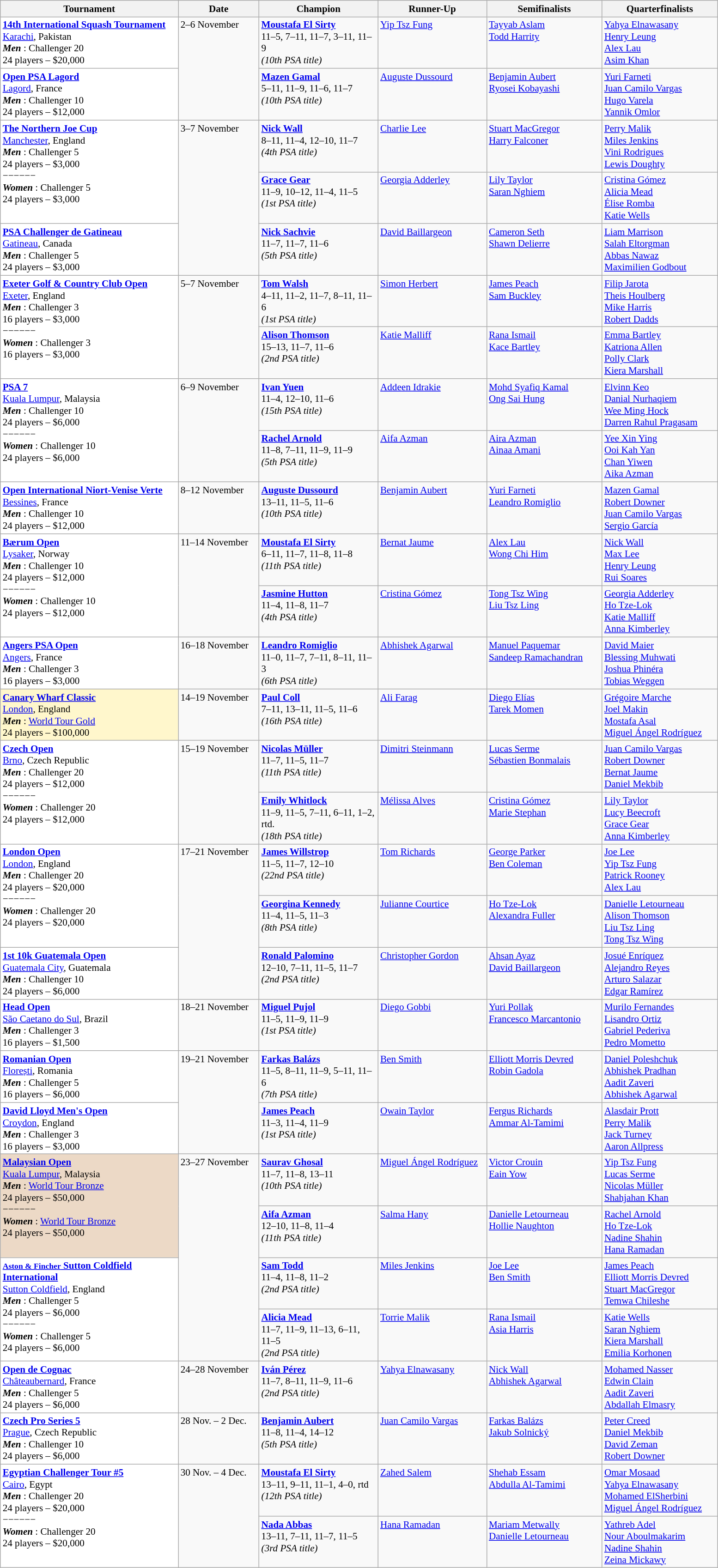<table class="wikitable" style="font-size:88%">
<tr>
<th width=250>Tournament</th>
<th width=110>Date</th>
<th width=165>Champion</th>
<th width=150>Runner-Up</th>
<th width=160>Semifinalists</th>
<th width=160>Quarterfinalists</th>
</tr>
<tr style="vertical-align:top">
<td style="background:#fff;"><strong><a href='#'>14th  International Squash Tournament</a></strong><br> <a href='#'>Karachi</a>, Pakistan<br><strong> <em>Men</em> </strong>: Challenger 20<br>24 players – $20,000</td>
<td rowspan=2>2–6 November</td>
<td> <strong><a href='#'>Moustafa El Sirty</a></strong><br>11–5, 7–11, 11–7, 3–11, 11–9<br><em>(10th PSA title)</em></td>
<td> <a href='#'>Yip Tsz Fung</a></td>
<td> <a href='#'>Tayyab Aslam</a><br> <a href='#'>Todd Harrity</a></td>
<td> <a href='#'>Yahya Elnawasany</a><br> <a href='#'>Henry Leung</a><br> <a href='#'>Alex Lau</a><br> <a href='#'>Asim Khan</a></td>
</tr>
<tr style="vertical-align:top">
<td style="background:#fff;"><strong><a href='#'>Open PSA Lagord</a></strong><br> <a href='#'>Lagord</a>, France<br><strong> <em>Men</em> </strong>: Challenger 10<br>24 players – $12,000</td>
<td> <strong><a href='#'>Mazen Gamal</a></strong><br>5–11, 11–9, 11–6, 11–7<br><em>(10th PSA title)</em></td>
<td> <a href='#'>Auguste Dussourd</a></td>
<td> <a href='#'>Benjamin Aubert</a><br> <a href='#'>Ryosei Kobayashi</a></td>
<td> <a href='#'>Yuri Farneti</a><br> <a href='#'>Juan Camilo Vargas</a><br> <a href='#'>Hugo Varela</a><br> <a href='#'>Yannik Omlor</a></td>
</tr>
<tr style="vertical-align:top">
<td rowspan=2 style="background:#fff;"><strong><a href='#'>The Northern Joe Cup</a></strong><br> <a href='#'>Manchester</a>, England<br><strong> <em>Men</em> </strong>: Challenger 5<br>24 players – $3,000<br>−−−−−−<br><strong> <em>Women</em> </strong>: Challenger 5<br>24 players – $3,000</td>
<td rowspan=3>3–7 November</td>
<td> <strong><a href='#'>Nick Wall</a></strong><br>8–11, 11–4, 12–10, 11–7<br><em>(4th PSA title)</em></td>
<td> <a href='#'>Charlie Lee</a></td>
<td> <a href='#'>Stuart MacGregor</a><br> <a href='#'>Harry Falconer</a></td>
<td> <a href='#'>Perry Malik</a><br> <a href='#'>Miles Jenkins</a><br> <a href='#'>Vini Rodrigues</a><br> <a href='#'>Lewis Doughty</a></td>
</tr>
<tr style="vertical-align:top">
<td> <strong><a href='#'>Grace Gear</a></strong><br>11–9, 10–12, 11–4, 11–5<br><em>(1st PSA title)</em></td>
<td> <a href='#'>Georgia Adderley</a></td>
<td> <a href='#'>Lily Taylor</a><br> <a href='#'>Saran Nghiem</a></td>
<td> <a href='#'>Cristina Gómez</a><br> <a href='#'>Alicia Mead</a><br> <a href='#'>Élise Romba</a><br> <a href='#'>Katie Wells</a></td>
</tr>
<tr style="vertical-align:top">
<td style="background:#fff;"><strong><a href='#'>PSA Challenger de Gatineau</a></strong><br> <a href='#'>Gatineau</a>, Canada<br><strong> <em>Men</em> </strong>: Challenger 5<br>24 players – $3,000</td>
<td> <strong><a href='#'>Nick Sachvie</a></strong><br>11–7, 11–7, 11–6<br><em>(5th PSA title)</em></td>
<td> <a href='#'>David Baillargeon</a></td>
<td> <a href='#'>Cameron Seth</a><br> <a href='#'>Shawn Delierre</a></td>
<td> <a href='#'>Liam Marrison</a><br> <a href='#'>Salah Eltorgman</a><br> <a href='#'>Abbas Nawaz</a><br> <a href='#'>Maximilien Godbout</a></td>
</tr>
<tr style="vertical-align:top">
<td rowspan=2 style="background:#fff;"><strong><a href='#'>Exeter Golf & Country Club Open</a></strong><br> <a href='#'>Exeter</a>, England<br><strong> <em>Men</em> </strong>: Challenger 3<br>16 players – $3,000<br>−−−−−−<br><strong> <em>Women</em> </strong>: Challenger 3<br>16 players – $3,000</td>
<td rowspan=2>5–7 November</td>
<td> <strong><a href='#'>Tom Walsh</a></strong><br>4–11, 11–2, 11–7, 8–11, 11–6<br><em>(1st PSA title)</em></td>
<td> <a href='#'>Simon Herbert</a></td>
<td> <a href='#'>James Peach</a><br> <a href='#'>Sam Buckley</a></td>
<td> <a href='#'>Filip Jarota</a><br> <a href='#'>Theis Houlberg</a><br> <a href='#'>Mike Harris</a><br> <a href='#'>Robert Dadds</a></td>
</tr>
<tr style="vertical-align:top">
<td> <strong><a href='#'>Alison Thomson</a></strong><br>15–13, 11–7, 11–6<br><em>(2nd PSA title)</em></td>
<td> <a href='#'>Katie Malliff</a></td>
<td> <a href='#'>Rana Ismail</a><br> <a href='#'>Kace Bartley</a></td>
<td> <a href='#'>Emma Bartley</a><br> <a href='#'>Katriona Allen</a><br> <a href='#'>Polly Clark</a><br> <a href='#'>Kiera Marshall</a></td>
</tr>
<tr style="vertical-align:top">
<td rowspan=2 style="background:#fff;"><strong><a href='#'> PSA 7</a></strong><br> <a href='#'>Kuala Lumpur</a>, Malaysia<br><strong> <em>Men</em> </strong>: Challenger 10<br>24 players – $6,000<br>−−−−−−<br><strong> <em>Women</em> </strong>: Challenger 10<br>24 players – $6,000</td>
<td rowspan=2>6–9 November</td>
<td> <strong><a href='#'>Ivan Yuen</a></strong><br>11–4, 12–10, 11–6<br><em>(15th PSA title)</em></td>
<td> <a href='#'>Addeen Idrakie</a></td>
<td> <a href='#'>Mohd Syafiq Kamal</a><br> <a href='#'>Ong Sai Hung</a></td>
<td> <a href='#'>Elvinn Keo</a><br> <a href='#'>Danial Nurhaqiem</a><br> <a href='#'>Wee Ming Hock</a><br> <a href='#'>Darren Rahul Pragasam</a></td>
</tr>
<tr style="vertical-align:top">
<td> <strong><a href='#'>Rachel Arnold</a></strong><br>11–8, 7–11, 11–9, 11–9<br><em>(5th PSA title)</em></td>
<td> <a href='#'>Aifa Azman</a></td>
<td> <a href='#'>Aira Azman</a><br> <a href='#'>Ainaa Amani</a></td>
<td> <a href='#'>Yee Xin Ying</a><br> <a href='#'>Ooi Kah Yan</a><br> <a href='#'>Chan Yiwen</a><br> <a href='#'>Aika Azman</a></td>
</tr>
<tr style="vertical-align:top">
<td style="background:#fff;"><strong><a href='#'>Open International Niort-Venise Verte</a></strong><br> <a href='#'>Bessines</a>, France<br><em> <strong>Men</strong> </em>: Challenger 10<br>24 players – $12,000</td>
<td>8–12 November</td>
<td> <strong><a href='#'>Auguste Dussourd</a></strong><br>13–11, 11–5, 11–6<br><em>(10th PSA title)</em></td>
<td> <a href='#'>Benjamin Aubert</a></td>
<td> <a href='#'>Yuri Farneti</a><br> <a href='#'>Leandro Romiglio</a></td>
<td> <a href='#'>Mazen Gamal</a><br> <a href='#'>Robert Downer</a><br> <a href='#'>Juan Camilo Vargas</a><br> <a href='#'>Sergio García</a></td>
</tr>
<tr style="vertical-align:top">
<td rowspan=2 style="background:#fff;"><strong><a href='#'> Bærum Open</a></strong><br> <a href='#'>Lysaker</a>, Norway<br><strong> <em>Men</em> </strong>: Challenger 10<br>24 players – $12,000<br>−−−−−−<br><strong> <em>Women</em> </strong>: Challenger 10<br>24 players – $12,000</td>
<td rowspan=2>11–14 November</td>
<td> <strong><a href='#'>Moustafa El Sirty</a></strong><br>6–11, 11–7, 11–8, 11–8<br><em>(11th PSA title)</em></td>
<td> <a href='#'>Bernat Jaume</a></td>
<td> <a href='#'>Alex Lau</a><br> <a href='#'>Wong Chi Him</a></td>
<td> <a href='#'>Nick Wall</a><br> <a href='#'>Max Lee</a><br> <a href='#'>Henry Leung</a><br> <a href='#'>Rui Soares</a></td>
</tr>
<tr style="vertical-align:top">
<td> <strong><a href='#'>Jasmine Hutton</a></strong><br>11–4, 11–8, 11–7<br><em>(4th PSA title)</em></td>
<td> <a href='#'>Cristina Gómez</a></td>
<td> <a href='#'>Tong Tsz Wing</a><br> <a href='#'>Liu Tsz Ling</a></td>
<td> <a href='#'>Georgia Adderley</a><br> <a href='#'>Ho Tze-Lok</a><br> <a href='#'>Katie Malliff</a><br> <a href='#'>Anna Kimberley</a></td>
</tr>
<tr style="vertical-align:top">
<td style="background:#fff;"><strong><a href='#'>Angers PSA Open</a></strong><br> <a href='#'>Angers</a>, France<br><em> <strong>Men</strong> </em>: Challenger 3<br>16 players – $3,000</td>
<td>16–18 November</td>
<td> <strong><a href='#'>Leandro Romiglio</a></strong><br>11–0, 11–7, 7–11, 8–11, 11–3<br><em>(6th PSA title)</em></td>
<td> <a href='#'>Abhishek Agarwal</a></td>
<td> <a href='#'>Manuel Paquemar</a><br> <a href='#'>Sandeep Ramachandran</a></td>
<td> <a href='#'>David Maier</a><br> <a href='#'>Blessing Muhwati</a><br> <a href='#'>Joshua Phinéra</a><br> <a href='#'>Tobias Weggen</a></td>
</tr>
<tr style="vertical-align:top">
<td style="background:#fff7cc;"><strong><a href='#'>Canary Wharf Classic</a></strong><br> <a href='#'>London</a>, England<br><strong> <em>Men</em> </strong>: <a href='#'>World Tour Gold</a><br>24 players – $100,000</td>
<td>14–19 November</td>
<td> <strong><a href='#'>Paul Coll</a></strong><br>7–11, 13–11, 11–5, 11–6<br><em>(16th PSA title)</em></td>
<td> <a href='#'>Ali Farag</a></td>
<td> <a href='#'>Diego Elías</a><br> <a href='#'>Tarek Momen</a></td>
<td> <a href='#'>Grégoire Marche</a><br> <a href='#'>Joel Makin</a><br> <a href='#'>Mostafa Asal</a><br> <a href='#'>Miguel Ángel Rodríguez</a></td>
</tr>
<tr style="vertical-align:top">
<td rowspan=2 style="background:#fff;"><strong><a href='#'>Czech Open</a></strong><br> <a href='#'>Brno</a>, Czech Republic<br><em> <strong>Men</strong> </em>: Challenger 20<br>24 players – $12,000<br>−−−−−−<br><strong> <em>Women</em> </strong>: Challenger 20<br>24 players – $12,000</td>
<td rowspan=2>15–19 November</td>
<td> <strong><a href='#'>Nicolas Müller</a></strong><br>11–7, 11–5, 11–7<br><em>(11th PSA title)</em></td>
<td> <a href='#'>Dimitri Steinmann</a></td>
<td> <a href='#'>Lucas Serme</a><br> <a href='#'>Sébastien Bonmalais</a></td>
<td> <a href='#'>Juan Camilo Vargas</a><br> <a href='#'>Robert Downer</a><br> <a href='#'>Bernat Jaume</a><br> <a href='#'>Daniel Mekbib</a></td>
</tr>
<tr style="vertical-align:top">
<td> <strong><a href='#'>Emily Whitlock</a></strong><br>11–9, 11–5, 7–11, 6–11, 1–2, rtd.<br><em>(18th PSA title)</em></td>
<td> <a href='#'>Mélissa Alves</a></td>
<td> <a href='#'>Cristina Gómez</a><br> <a href='#'>Marie Stephan</a></td>
<td> <a href='#'>Lily Taylor</a><br> <a href='#'>Lucy Beecroft</a><br> <a href='#'>Grace Gear</a><br> <a href='#'>Anna Kimberley</a></td>
</tr>
<tr style="vertical-align:top">
<td rowspan=2 style="background:#fff;"><strong><a href='#'>London Open</a></strong><br> <a href='#'>London</a>, England<br><strong> <em>Men</em> </strong>: Challenger 20<br>24 players – $20,000<br>−−−−−−<br><strong> <em>Women</em> </strong>: Challenger 20<br>24 players – $20,000</td>
<td rowspan=3>17–21 November</td>
<td> <strong><a href='#'>James Willstrop</a></strong><br>11–5, 11–7, 12–10<br><em>(22nd PSA title)</em></td>
<td> <a href='#'>Tom Richards</a></td>
<td> <a href='#'>George Parker</a><br> <a href='#'>Ben Coleman</a></td>
<td> <a href='#'>Joe Lee</a><br> <a href='#'>Yip Tsz Fung</a><br> <a href='#'>Patrick Rooney</a><br> <a href='#'>Alex Lau</a></td>
</tr>
<tr style="vertical-align:top">
<td> <strong><a href='#'>Georgina Kennedy</a></strong><br>11–4, 11–5, 11–3<br><em>(8th PSA title)</em></td>
<td> <a href='#'>Julianne Courtice</a></td>
<td> <a href='#'>Ho Tze-Lok</a><br> <a href='#'>Alexandra Fuller</a></td>
<td> <a href='#'>Danielle Letourneau</a><br> <a href='#'>Alison Thomson</a><br> <a href='#'>Liu Tsz Ling</a><br> <a href='#'>Tong Tsz Wing</a></td>
</tr>
<tr style="vertical-align:top">
<td style="background:#fff;"><strong><a href='#'>1st 10k Guatemala Open</a></strong><br> <a href='#'>Guatemala City</a>, Guatemala<br><strong> <em>Men</em> </strong>: Challenger 10<br>24 players – $6,000</td>
<td> <strong><a href='#'>Ronald Palomino</a></strong><br>12–10, 7–11, 11–5, 11–7<br><em>(2nd PSA title)</em></td>
<td> <a href='#'>Christopher Gordon</a></td>
<td> <a href='#'>Ahsan Ayaz</a><br> <a href='#'>David Baillargeon</a></td>
<td> <a href='#'>Josué Enríquez</a><br> <a href='#'>Alejandro Reyes</a><br> <a href='#'>Arturo Salazar</a><br> <a href='#'>Edgar Ramírez</a></td>
</tr>
<tr style="vertical-align:top">
<td style="background:#fff;"><strong><a href='#'>Head Open</a></strong><br> <a href='#'>São Caetano do Sul</a>, Brazil<br><em> <strong>Men</strong> </em>: Challenger 3<br>16 players – $1,500</td>
<td>18–21 November</td>
<td> <strong><a href='#'>Miguel Pujol</a></strong><br>11–5, 11–9, 11–9<br><em>(1st PSA title)</em></td>
<td> <a href='#'>Diego Gobbi</a></td>
<td> <a href='#'>Yuri Pollak</a><br> <a href='#'>Francesco Marcantonio</a></td>
<td> <a href='#'>Murilo Fernandes</a><br> <a href='#'>Lisandro Ortiz</a><br> <a href='#'>Gabriel Pederiva</a><br> <a href='#'>Pedro Mometto</a></td>
</tr>
<tr style="vertical-align:top">
<td style="background:#fff;"><strong><a href='#'>Romanian Open</a></strong><br> <a href='#'>Florești</a>, Romania<br><em> <strong>Men</strong> </em>: Challenger 5<br>16 players – $6,000</td>
<td rowspan=2>19–21 November</td>
<td> <strong><a href='#'>Farkas Balázs</a></strong><br>11–5, 8–11, 11–9, 5–11, 11–6<br><em>(7th PSA title)</em></td>
<td> <a href='#'>Ben Smith</a></td>
<td> <a href='#'>Elliott Morris Devred</a><br> <a href='#'>Robin Gadola</a></td>
<td> <a href='#'>Daniel Poleshchuk</a><br> <a href='#'>Abhishek Pradhan</a><br> <a href='#'>Aadit Zaveri</a><br> <a href='#'>Abhishek Agarwal</a></td>
</tr>
<tr style="vertical-align:top">
<td style="background:#fff;"><strong><a href='#'>David Lloyd Men's Open</a></strong><br> <a href='#'>Croydon</a>, England<br><em> <strong>Men</strong> </em>: Challenger 3<br>16 players – $3,000</td>
<td> <strong><a href='#'>James Peach</a></strong><br>11–3, 11–4, 11–9<br><em>(1st PSA title)</em></td>
<td> <a href='#'>Owain Taylor</a></td>
<td> <a href='#'>Fergus Richards</a><br> <a href='#'>Ammar Al-Tamimi</a></td>
<td> <a href='#'>Alasdair Prott</a><br> <a href='#'>Perry Malik</a><br> <a href='#'>Jack Turney</a><br> <a href='#'>Aaron Allpress</a></td>
</tr>
<tr style="vertical-align:top">
<td rowspan=2 style="background:#ecd9c6;"><strong><a href='#'>Malaysian Open</a></strong><br> <a href='#'>Kuala Lumpur</a>, Malaysia<br><strong> <em>Men</em> </strong>: <a href='#'>World Tour Bronze</a><br>24 players – $50,000<br>−−−−−−<br><strong> <em>Women</em> </strong>: <a href='#'>World Tour Bronze</a><br>24 players – $50,000</td>
<td rowspan=4>23–27 November</td>
<td> <strong><a href='#'>Saurav Ghosal</a></strong><br>11–7, 11–8, 13–11<br><em>(10th PSA title)</em></td>
<td> <a href='#'>Miguel Ángel Rodríguez</a></td>
<td> <a href='#'>Victor Crouin</a><br> <a href='#'>Eain Yow</a></td>
<td> <a href='#'>Yip Tsz Fung</a><br> <a href='#'>Lucas Serme</a><br> <a href='#'>Nicolas Müller</a><br> <a href='#'>Shahjahan Khan</a></td>
</tr>
<tr style="vertical-align:top">
<td> <strong><a href='#'>Aifa Azman</a></strong><br>12–10, 11–8, 11–4<br><em>(11th PSA title)</em></td>
<td> <a href='#'>Salma Hany</a></td>
<td> <a href='#'>Danielle Letourneau</a><br> <a href='#'>Hollie Naughton</a></td>
<td> <a href='#'>Rachel Arnold</a><br> <a href='#'>Ho Tze-Lok</a><br> <a href='#'>Nadine Shahin</a><br> <a href='#'>Hana Ramadan</a></td>
</tr>
<tr style="vertical-align:top">
<td rowspan=2 style="background:#fff;"><strong><a href='#'><small>Aston & Fincher</small> Sutton Coldfield International</a></strong><br> <a href='#'>Sutton Coldfield</a>, England<br><em> <strong>Men</strong> </em>: Challenger 5<br>24 players – $6,000<br>−−−−−−<br><strong> <em>Women</em> </strong>: Challenger 5<br>24 players – $6,000</td>
<td> <strong><a href='#'>Sam Todd</a></strong><br>11–4, 11–8, 11–2<br><em>(2nd PSA title)</em></td>
<td> <a href='#'>Miles Jenkins</a></td>
<td> <a href='#'>Joe Lee</a><br> <a href='#'>Ben Smith</a></td>
<td> <a href='#'>James Peach</a><br> <a href='#'>Elliott Morris Devred</a><br> <a href='#'>Stuart MacGregor</a><br> <a href='#'>Temwa Chileshe</a></td>
</tr>
<tr style="vertical-align:top">
<td> <strong><a href='#'>Alicia Mead</a></strong><br>11–7, 11–9, 11–13, 6–11, 11–5<br><em>(2nd PSA title)</em></td>
<td> <a href='#'>Torrie Malik</a></td>
<td> <a href='#'>Rana Ismail</a><br> <a href='#'>Asia Harris</a></td>
<td> <a href='#'>Katie Wells</a><br> <a href='#'>Saran Nghiem</a><br> <a href='#'>Kiera Marshall</a><br> <a href='#'>Emilia Korhonen</a></td>
</tr>
<tr style="vertical-align:top">
<td style="background:#fff;"><strong><a href='#'>Open de Cognac</a></strong><br> <a href='#'>Châteaubernard</a>, France<br><strong> <em>Men</em> </strong>: Challenger 5<br>24 players – $6,000</td>
<td>24–28 November</td>
<td> <strong><a href='#'>Iván Pérez</a></strong><br>11–7, 8–11, 11–9, 11–6<br><em>(2nd PSA title)</em></td>
<td> <a href='#'>Yahya Elnawasany</a></td>
<td> <a href='#'>Nick Wall</a><br> <a href='#'>Abhishek Agarwal</a></td>
<td> <a href='#'>Mohamed Nasser</a><br> <a href='#'>Edwin Clain</a><br> <a href='#'>Aadit Zaveri</a><br> <a href='#'>Abdallah Elmasry</a></td>
</tr>
<tr style="vertical-align:top">
<td style="background:#fff;"><strong><a href='#'>Czech Pro Series 5</a></strong><br> <a href='#'>Prague</a>, Czech Republic<br><strong> <em>Men</em> </strong>: Challenger 10<br>24 players – $6,000</td>
<td>28 Nov. – 2 Dec.</td>
<td> <strong><a href='#'>Benjamin Aubert</a></strong><br>11–8, 11–4, 14–12<br><em>(5th PSA title)</em></td>
<td> <a href='#'>Juan Camilo Vargas</a></td>
<td> <a href='#'>Farkas Balázs</a><br> <a href='#'>Jakub Solnický</a></td>
<td> <a href='#'>Peter Creed</a><br> <a href='#'>Daniel Mekbib</a><br> <a href='#'>David Zeman</a><br> <a href='#'>Robert Downer</a></td>
</tr>
<tr style="vertical-align:top">
<td rowspan=2 style="background:#fff;"><strong><a href='#'> Egyptian Challenger Tour #5</a></strong><br> <a href='#'>Cairo</a>, Egypt<br><strong> <em>Men</em> </strong>: Challenger 20<br>24 players – $20,000<br>−−−−−−<br><strong> <em>Women</em> </strong>: Challenger 20<br>24 players – $20,000</td>
<td rowspan=2>30 Nov. – 4 Dec.</td>
<td> <strong><a href='#'>Moustafa El Sirty</a></strong><br>13–11, 9–11, 11–1, 4–0, rtd<br><em>(12th PSA title)</em></td>
<td> <a href='#'>Zahed Salem</a></td>
<td> <a href='#'>Shehab Essam</a><br> <a href='#'>Abdulla Al-Tamimi</a></td>
<td> <a href='#'>Omar Mosaad</a><br> <a href='#'>Yahya Elnawasany</a><br> <a href='#'>Mohamed ElSherbini</a><br> <a href='#'>Miguel Ángel Rodríguez</a></td>
</tr>
<tr style="vertical-align:top">
<td> <strong><a href='#'>Nada Abbas</a></strong><br>13–11, 7–11, 11–7, 11–5<br><em>(3rd PSA title)</em></td>
<td> <a href='#'>Hana Ramadan</a></td>
<td> <a href='#'>Mariam Metwally</a><br> <a href='#'>Danielle Letourneau</a></td>
<td> <a href='#'>Yathreb Adel</a><br> <a href='#'>Nour Aboulmakarim</a><br> <a href='#'>Nadine Shahin</a><br> <a href='#'>Zeina Mickawy</a></td>
</tr>
</table>
